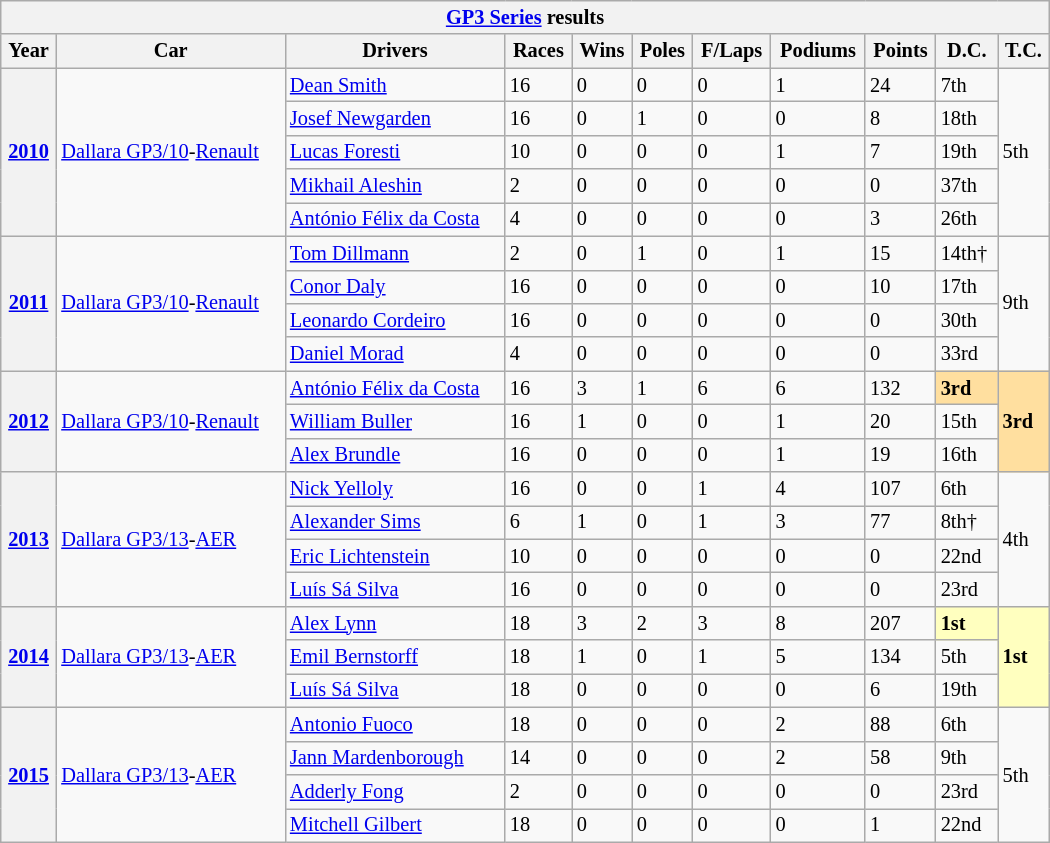<table class="wikitable" style="font-size:85%; width:700px">
<tr>
<th colspan=11><a href='#'>GP3 Series</a> results</th>
</tr>
<tr>
<th>Year</th>
<th>Car</th>
<th>Drivers</th>
<th>Races</th>
<th>Wins</th>
<th>Poles</th>
<th>F/Laps</th>
<th>Podiums</th>
<th>Points</th>
<th>D.C.</th>
<th>T.C.</th>
</tr>
<tr>
<th rowspan=5><a href='#'>2010</a></th>
<td rowspan=5><a href='#'>Dallara GP3/10</a>-<a href='#'>Renault</a></td>
<td> <a href='#'>Dean Smith</a></td>
<td>16</td>
<td>0</td>
<td>0</td>
<td>0</td>
<td>1</td>
<td>24</td>
<td>7th</td>
<td rowspan=5>5th</td>
</tr>
<tr>
<td> <a href='#'>Josef Newgarden</a></td>
<td>16</td>
<td>0</td>
<td>1</td>
<td>0</td>
<td>0</td>
<td>8</td>
<td>18th</td>
</tr>
<tr>
<td> <a href='#'>Lucas Foresti</a></td>
<td>10</td>
<td>0</td>
<td>0</td>
<td>0</td>
<td>1</td>
<td>7</td>
<td>19th</td>
</tr>
<tr>
<td> <a href='#'>Mikhail Aleshin</a></td>
<td>2</td>
<td>0</td>
<td>0</td>
<td>0</td>
<td>0</td>
<td>0</td>
<td>37th</td>
</tr>
<tr>
<td> <a href='#'>António Félix da Costa</a></td>
<td>4</td>
<td>0</td>
<td>0</td>
<td>0</td>
<td>0</td>
<td>3</td>
<td>26th</td>
</tr>
<tr>
<th rowspan=4><a href='#'>2011</a></th>
<td rowspan=4><a href='#'>Dallara GP3/10</a>-<a href='#'>Renault</a></td>
<td> <a href='#'>Tom Dillmann</a></td>
<td>2</td>
<td>0</td>
<td>1</td>
<td>0</td>
<td>1</td>
<td>15</td>
<td>14th†</td>
<td rowspan=4>9th</td>
</tr>
<tr>
<td> <a href='#'>Conor Daly</a></td>
<td>16</td>
<td>0</td>
<td>0</td>
<td>0</td>
<td>0</td>
<td>10</td>
<td>17th</td>
</tr>
<tr>
<td> <a href='#'>Leonardo Cordeiro</a></td>
<td>16</td>
<td>0</td>
<td>0</td>
<td>0</td>
<td>0</td>
<td>0</td>
<td>30th</td>
</tr>
<tr>
<td> <a href='#'>Daniel Morad</a></td>
<td>4</td>
<td>0</td>
<td>0</td>
<td>0</td>
<td>0</td>
<td>0</td>
<td>33rd</td>
</tr>
<tr>
<th rowspan=3><a href='#'>2012</a></th>
<td rowspan=3><a href='#'>Dallara GP3/10</a>-<a href='#'>Renault</a></td>
<td> <a href='#'>António Félix da Costa</a></td>
<td>16</td>
<td>3</td>
<td>1</td>
<td>6</td>
<td>6</td>
<td>132</td>
<td style="background:#ffdf9f;"><strong>3rd</strong></td>
<td rowspan=3 style="background:#ffdf9f;"><strong>3rd</strong></td>
</tr>
<tr>
<td> <a href='#'>William Buller</a></td>
<td>16</td>
<td>1</td>
<td>0</td>
<td>0</td>
<td>1</td>
<td>20</td>
<td>15th</td>
</tr>
<tr>
<td> <a href='#'>Alex Brundle</a></td>
<td>16</td>
<td>0</td>
<td>0</td>
<td>0</td>
<td>1</td>
<td>19</td>
<td>16th</td>
</tr>
<tr>
<th rowspan=4><a href='#'>2013</a></th>
<td rowspan=4><a href='#'>Dallara GP3/13</a>-<a href='#'>AER</a></td>
<td> <a href='#'>Nick Yelloly</a></td>
<td>16</td>
<td>0</td>
<td>0</td>
<td>1</td>
<td>4</td>
<td>107</td>
<td>6th</td>
<td rowspan=4>4th</td>
</tr>
<tr>
<td> <a href='#'>Alexander Sims</a></td>
<td>6</td>
<td>1</td>
<td>0</td>
<td>1</td>
<td>3</td>
<td>77</td>
<td>8th†</td>
</tr>
<tr>
<td> <a href='#'>Eric Lichtenstein</a></td>
<td>10</td>
<td>0</td>
<td>0</td>
<td>0</td>
<td>0</td>
<td>0</td>
<td>22nd</td>
</tr>
<tr>
<td> <a href='#'>Luís Sá Silva</a></td>
<td>16</td>
<td>0</td>
<td>0</td>
<td>0</td>
<td>0</td>
<td>0</td>
<td>23rd</td>
</tr>
<tr>
<th rowspan=3><a href='#'>2014</a></th>
<td rowspan=3><a href='#'>Dallara GP3/13</a>-<a href='#'>AER</a></td>
<td> <a href='#'>Alex Lynn</a></td>
<td>18</td>
<td>3</td>
<td>2</td>
<td>3</td>
<td>8</td>
<td>207</td>
<td style="background:#FFFFBF;"><strong>1st</strong></td>
<td rowspan=3 style="background:#FFFFBF;"><strong>1st</strong></td>
</tr>
<tr>
<td> <a href='#'>Emil Bernstorff</a></td>
<td>18</td>
<td>1</td>
<td>0</td>
<td>1</td>
<td>5</td>
<td>134</td>
<td>5th</td>
</tr>
<tr>
<td> <a href='#'>Luís Sá Silva</a></td>
<td>18</td>
<td>0</td>
<td>0</td>
<td>0</td>
<td>0</td>
<td>6</td>
<td>19th</td>
</tr>
<tr>
<th rowspan=4><a href='#'>2015</a></th>
<td rowspan=4><a href='#'>Dallara GP3/13</a>-<a href='#'>AER</a></td>
<td> <a href='#'>Antonio Fuoco</a></td>
<td>18</td>
<td>0</td>
<td>0</td>
<td>0</td>
<td>2</td>
<td>88</td>
<td>6th</td>
<td rowspan=4>5th</td>
</tr>
<tr>
<td> <a href='#'>Jann Mardenborough</a></td>
<td>14</td>
<td>0</td>
<td>0</td>
<td>0</td>
<td>2</td>
<td>58</td>
<td>9th</td>
</tr>
<tr>
<td> <a href='#'>Adderly Fong</a></td>
<td>2</td>
<td>0</td>
<td>0</td>
<td>0</td>
<td>0</td>
<td>0</td>
<td>23rd</td>
</tr>
<tr>
<td> <a href='#'>Mitchell Gilbert</a></td>
<td>18</td>
<td>0</td>
<td>0</td>
<td>0</td>
<td>0</td>
<td>1</td>
<td>22nd</td>
</tr>
</table>
